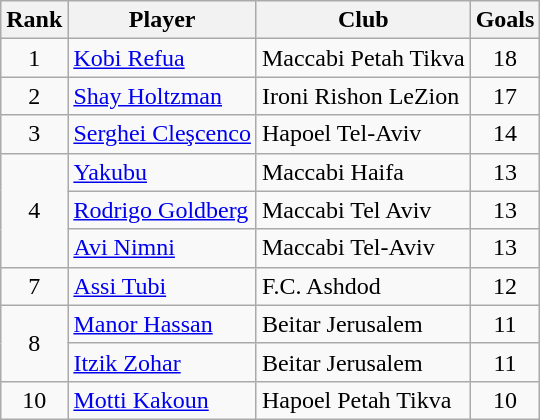<table class="wikitable">
<tr>
<th>Rank</th>
<th>Player</th>
<th>Club</th>
<th>Goals</th>
</tr>
<tr>
<td align="center">1</td>
<td> <a href='#'>Kobi Refua</a></td>
<td>Maccabi Petah Tikva</td>
<td align="center">18</td>
</tr>
<tr>
<td align="center">2</td>
<td> <a href='#'>Shay Holtzman</a></td>
<td>Ironi Rishon LeZion</td>
<td align="center">17</td>
</tr>
<tr>
<td align="center">3</td>
<td> <a href='#'>Serghei Cleşcenco</a></td>
<td>Hapoel Tel-Aviv</td>
<td align="center">14</td>
</tr>
<tr>
<td rowspan="3" align="center">4</td>
<td> <a href='#'>Yakubu</a></td>
<td>Maccabi Haifa</td>
<td align="center">13</td>
</tr>
<tr>
<td> <a href='#'>Rodrigo Goldberg</a></td>
<td>Maccabi Tel Aviv</td>
<td align="center">13</td>
</tr>
<tr>
<td> <a href='#'>Avi Nimni</a></td>
<td>Maccabi Tel-Aviv</td>
<td align="center">13</td>
</tr>
<tr>
<td align="center">7</td>
<td> <a href='#'>Assi Tubi</a></td>
<td>F.C. Ashdod</td>
<td align="center">12</td>
</tr>
<tr>
<td rowspan="2" align="center">8</td>
<td> <a href='#'>Manor Hassan</a></td>
<td>Beitar Jerusalem</td>
<td align="center">11</td>
</tr>
<tr>
<td> <a href='#'>Itzik Zohar</a></td>
<td>Beitar Jerusalem</td>
<td align="center">11</td>
</tr>
<tr>
<td align="center">10</td>
<td> <a href='#'>Motti Kakoun</a></td>
<td>Hapoel Petah Tikva</td>
<td align="center">10</td>
</tr>
</table>
